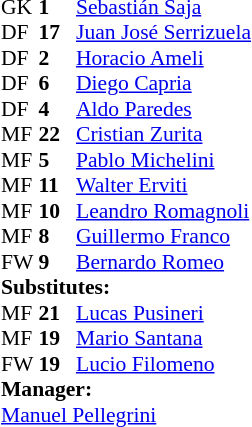<table cellspacing="0" cellpadding="0" style="font-size:90%; margin:0.2em auto;">
<tr>
<th width="25"></th>
<th width="25"></th>
</tr>
<tr>
<td>GK</td>
<td><strong>1</strong></td>
<td> <a href='#'>Sebastián Saja</a></td>
</tr>
<tr>
<td>DF</td>
<td><strong>17</strong></td>
<td> <a href='#'>Juan José Serrizuela</a></td>
</tr>
<tr>
<td>DF</td>
<td><strong>2</strong></td>
<td> <a href='#'>Horacio Ameli</a></td>
</tr>
<tr>
<td>DF</td>
<td><strong>6</strong></td>
<td> <a href='#'>Diego Capria</a></td>
</tr>
<tr>
<td>DF</td>
<td><strong>4</strong></td>
<td> <a href='#'>Aldo Paredes</a></td>
</tr>
<tr>
<td>MF</td>
<td><strong>22</strong></td>
<td> <a href='#'>Cristian Zurita</a></td>
<td></td>
<td></td>
</tr>
<tr>
<td>MF</td>
<td><strong>5</strong></td>
<td> <a href='#'>Pablo Michelini</a></td>
</tr>
<tr>
<td>MF</td>
<td><strong>11</strong></td>
<td> <a href='#'>Walter Erviti</a></td>
</tr>
<tr>
<td>MF</td>
<td><strong>10</strong></td>
<td> <a href='#'>Leandro Romagnoli</a></td>
<td></td>
<td></td>
</tr>
<tr>
<td>MF</td>
<td><strong>8</strong></td>
<td> <a href='#'>Guillermo Franco</a></td>
<td></td>
<td></td>
</tr>
<tr>
<td>FW</td>
<td><strong>9</strong></td>
<td> <a href='#'>Bernardo Romeo</a></td>
</tr>
<tr>
<td colspan=3><strong>Substitutes:</strong></td>
</tr>
<tr>
<td>MF</td>
<td><strong>21</strong></td>
<td> <a href='#'>Lucas Pusineri</a></td>
<td></td>
<td></td>
</tr>
<tr>
<td>MF</td>
<td><strong>19</strong></td>
<td> <a href='#'>Mario Santana</a></td>
<td></td>
<td></td>
</tr>
<tr>
<td>FW</td>
<td><strong>19</strong></td>
<td> <a href='#'>Lucio Filomeno</a></td>
<td></td>
<td></td>
</tr>
<tr>
<td colspan=3><strong>Manager:</strong></td>
</tr>
<tr>
<td colspan=4> <a href='#'>Manuel Pellegrini</a></td>
</tr>
</table>
